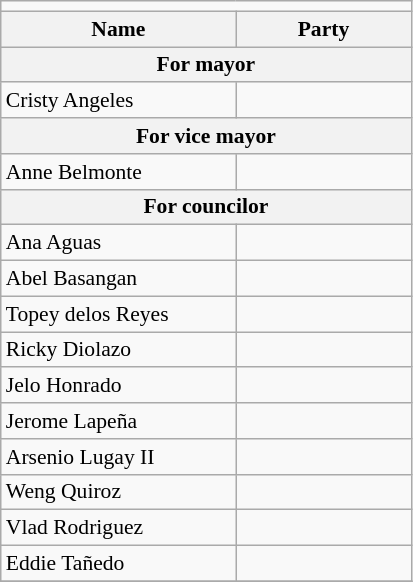<table class=wikitable style="font-size:90%">
<tr>
<td colspan=4 bgcolor=></td>
</tr>
<tr>
<th width=150px>Name</th>
<th colspan=2 width=110px>Party</th>
</tr>
<tr>
<th colspan=3>For mayor</th>
</tr>
<tr>
<td>Cristy Angeles</td>
<td></td>
</tr>
<tr>
<th colspan=3>For vice mayor</th>
</tr>
<tr>
<td>Anne Belmonte</td>
<td></td>
</tr>
<tr>
<th colspan=3>For councilor</th>
</tr>
<tr>
<td>Ana Aguas</td>
<td></td>
</tr>
<tr>
<td>Abel Basangan</td>
<td></td>
</tr>
<tr>
<td>Topey delos Reyes</td>
<td></td>
</tr>
<tr>
<td>Ricky Diolazo</td>
<td></td>
</tr>
<tr>
<td>Jelo Honrado</td>
<td></td>
</tr>
<tr>
<td>Jerome Lapeña</td>
<td></td>
</tr>
<tr>
<td>Arsenio Lugay II</td>
<td></td>
</tr>
<tr>
<td>Weng Quiroz</td>
<td></td>
</tr>
<tr>
<td>Vlad Rodriguez</td>
<td></td>
</tr>
<tr>
<td>Eddie Tañedo</td>
<td></td>
</tr>
<tr>
</tr>
</table>
